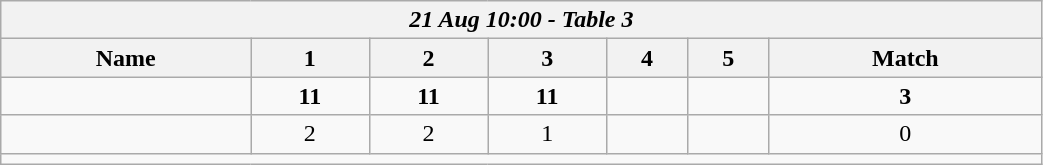<table class=wikitable style="text-align:center; width: 55%">
<tr>
<th colspan=17><em>21 Aug 10:00 - Table 3</em></th>
</tr>
<tr>
<th>Name</th>
<th>1</th>
<th>2</th>
<th>3</th>
<th>4</th>
<th>5</th>
<th>Match</th>
</tr>
<tr>
<td style="text-align:left;"><strong></strong></td>
<td><strong>11</strong></td>
<td><strong>11</strong></td>
<td><strong>11</strong></td>
<td></td>
<td></td>
<td><strong>3</strong></td>
</tr>
<tr>
<td style="text-align:left;"></td>
<td>2</td>
<td>2</td>
<td>1</td>
<td></td>
<td></td>
<td>0</td>
</tr>
<tr>
<td colspan=17></td>
</tr>
</table>
